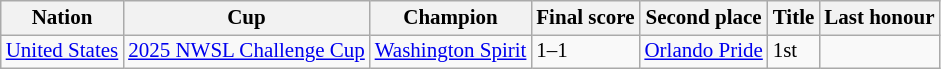<table class=wikitable style="font-size:14px">
<tr>
<th>Nation</th>
<th>Cup</th>
<th>Champion</th>
<th>Final score</th>
<th>Second place</th>
<th data-sort-type="number">Title</th>
<th>Last honour</th>
</tr>
<tr>
<td> <a href='#'>United States</a></td>
<td><a href='#'>2025 NWSL Challenge Cup</a></td>
<td><a href='#'>Washington Spirit</a></td>
<td>1–1 </td>
<td><a href='#'>Orlando Pride</a></td>
<td>1st</td>
<td></td>
</tr>
</table>
